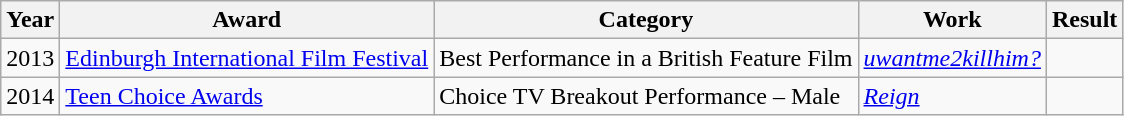<table class="wikitable sortable">
<tr>
<th>Year</th>
<th>Award</th>
<th>Category</th>
<th>Work</th>
<th>Result</th>
</tr>
<tr>
<td>2013</td>
<td><a href='#'>Edinburgh International Film Festival</a></td>
<td>Best Performance in a British Feature Film</td>
<td><em><a href='#'>uwantme2killhim?</a></em></td>
<td></td>
</tr>
<tr>
<td>2014</td>
<td><a href='#'>Teen Choice Awards</a></td>
<td>Choice TV Breakout Performance – Male</td>
<td><em><a href='#'>Reign</a></em></td>
<td></td>
</tr>
</table>
